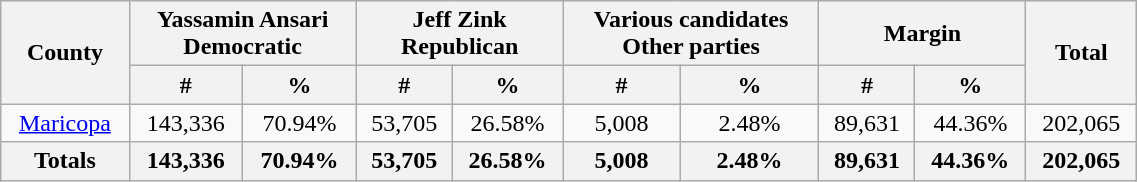<table class="wikitable sortable" width="60%">
<tr>
<th rowspan="2">County</th>
<th colspan="2">Yassamin Ansari<br>Democratic</th>
<th colspan="2">Jeff Zink<br> Republican</th>
<th colspan="2">Various candidates<br>Other parties</th>
<th colspan="2">Margin</th>
<th rowspan="2">Total</th>
</tr>
<tr>
<th data-sort-type="number" style="text-align:center;">#</th>
<th data-sort-type="number" style="text-align:center;">%</th>
<th data-sort-type="number" style="text-align:center;">#</th>
<th data-sort-type="number" style="text-align:center;">%</th>
<th data-sort-type="number" style="text-align:center;">#</th>
<th data-sort-type="number" style="text-align:center;">%</th>
<th data-sort-type="number" style="text-align:center;">#</th>
<th data-sort-type="number" style="text-align:center;">%</th>
</tr>
<tr style="text-align:center;">
<td><a href='#'>Maricopa</a></td>
<td>143,336</td>
<td>70.94%</td>
<td>53,705</td>
<td>26.58%</td>
<td>5,008</td>
<td>2.48%</td>
<td>89,631</td>
<td>44.36%</td>
<td>202,065</td>
</tr>
<tr>
<th>Totals</th>
<th>143,336</th>
<th>70.94%</th>
<th>53,705</th>
<th>26.58%</th>
<th>5,008</th>
<th>2.48%</th>
<th>89,631</th>
<th>44.36%</th>
<th>202,065</th>
</tr>
</table>
